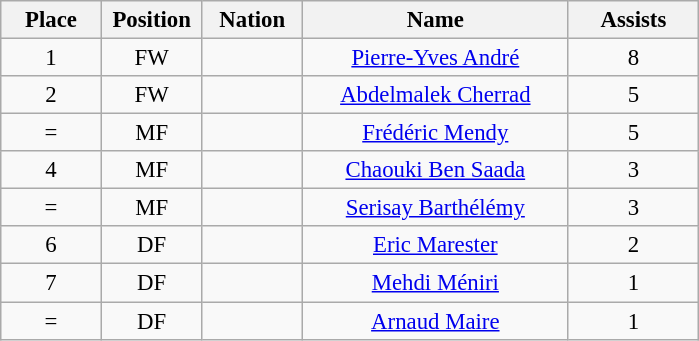<table class="wikitable" style="font-size: 95%; text-align: center;">
<tr>
<th width=60>Place</th>
<th width=60>Position</th>
<th width=60>Nation</th>
<th width=170>Name</th>
<th width=80>Assists</th>
</tr>
<tr>
<td>1</td>
<td>FW</td>
<td></td>
<td><a href='#'>Pierre-Yves André</a></td>
<td>8</td>
</tr>
<tr>
<td>2</td>
<td>FW</td>
<td></td>
<td><a href='#'>Abdelmalek Cherrad</a></td>
<td>5</td>
</tr>
<tr>
<td>=</td>
<td>MF</td>
<td></td>
<td><a href='#'>Frédéric Mendy</a></td>
<td>5</td>
</tr>
<tr>
<td>4</td>
<td>MF</td>
<td></td>
<td><a href='#'>Chaouki Ben Saada</a></td>
<td>3</td>
</tr>
<tr>
<td>=</td>
<td>MF</td>
<td></td>
<td><a href='#'>Serisay Barthélémy</a></td>
<td>3</td>
</tr>
<tr>
<td>6</td>
<td>DF</td>
<td></td>
<td><a href='#'>Eric Marester</a></td>
<td>2</td>
</tr>
<tr>
<td>7</td>
<td>DF</td>
<td></td>
<td><a href='#'>Mehdi Méniri</a></td>
<td>1</td>
</tr>
<tr>
<td>=</td>
<td>DF</td>
<td></td>
<td><a href='#'>Arnaud Maire</a></td>
<td>1</td>
</tr>
</table>
